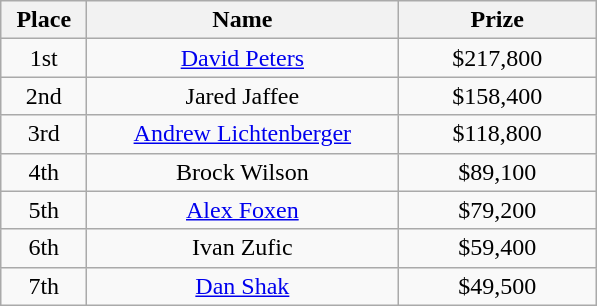<table class="wikitable">
<tr>
<th width="50">Place</th>
<th width="200">Name</th>
<th width="125">Prize</th>
</tr>
<tr>
<td align = "center">1st</td>
<td align = "center"> <a href='#'>David Peters</a></td>
<td align = "center">$217,800</td>
</tr>
<tr>
<td align = "center">2nd</td>
<td align = "center"> Jared Jaffee</td>
<td align = "center">$158,400</td>
</tr>
<tr>
<td align = "center">3rd</td>
<td align = "center"> <a href='#'>Andrew Lichtenberger</a></td>
<td align = "center">$118,800</td>
</tr>
<tr>
<td align = "center">4th</td>
<td align = "center"> Brock Wilson</td>
<td align = "center">$89,100</td>
</tr>
<tr>
<td align = "center">5th</td>
<td align = "center"> <a href='#'>Alex Foxen</a></td>
<td align = "center">$79,200</td>
</tr>
<tr>
<td align = "center">6th</td>
<td align = "center"> Ivan Zufic</td>
<td align = "center">$59,400</td>
</tr>
<tr>
<td align = "center">7th</td>
<td align = "center"> <a href='#'>Dan Shak</a></td>
<td align = "center">$49,500</td>
</tr>
</table>
